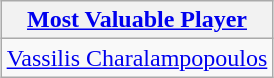<table class=wikitable style="text-align:center; margin:auto">
<tr>
<th><a href='#'>Most Valuable Player</a></th>
</tr>
<tr>
<td> <a href='#'>Vassilis Charalampopoulos</a></td>
</tr>
</table>
